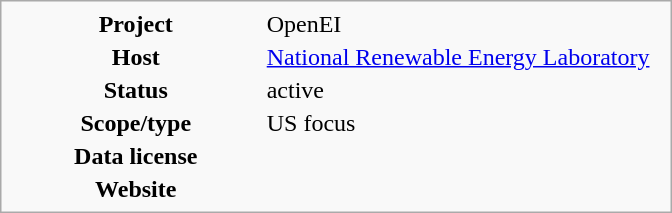<table class="infobox" style="width: 28em">
<tr>
<th style="width: 35%">Project</th>
<td style="width: 55%">OpenEI</td>
</tr>
<tr>
<th>Host</th>
<td><a href='#'>National Renewable Energy Laboratory</a></td>
</tr>
<tr>
<th>Status</th>
<td>active</td>
</tr>
<tr>
<th>Scope/type</th>
<td>US focus</td>
</tr>
<tr>
<th>Data license</th>
<td></td>
</tr>
<tr>
<th>Website</th>
<td></td>
</tr>
</table>
